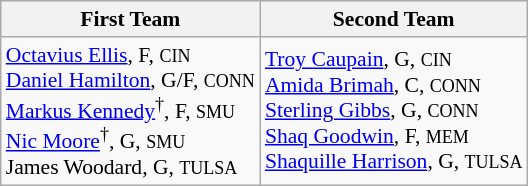<table class="wikitable" style="white-space:nowrap; font-size:90%;">
<tr>
<th>First Team</th>
<th>Second Team</th>
</tr>
<tr>
<td><a href='#'>Octavius Ellis</a>, F, <small>CIN</small><br><a href='#'>Daniel Hamilton</a>, G/F, <small>CONN</small><br><a href='#'>Markus Kennedy</a><sup>†</sup>, F, <small>SMU</small><br><a href='#'>Nic Moore</a><sup>†</sup>, G, <small>SMU</small><br>James Woodard, G, <small>TULSA</small></td>
<td><a href='#'>Troy Caupain</a>, G, <small>CIN</small><br><a href='#'>Amida Brimah</a>, C, <small>CONN</small><br><a href='#'>Sterling Gibbs</a>, G, <small>CONN</small><br><a href='#'>Shaq Goodwin</a>, F, <small>MEM</small><br> <a href='#'>Shaquille Harrison</a>, G, <small>TULSA</small></td>
</tr>
</table>
